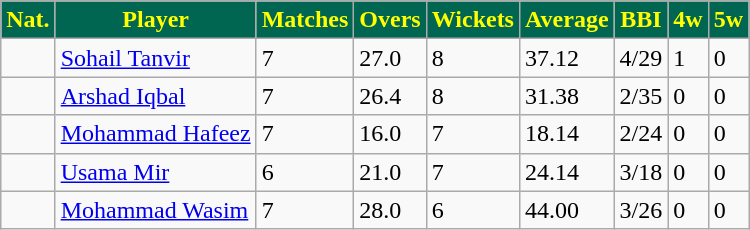<table class="wikitable sortable" style="font-size:100%">
<tr>
<th style="text-align:center; background:#006651; color:yellow;">Nat.</th>
<th style="text-align:center; background:#006651; color:yellow;">Player</th>
<th style="text-align:center; background:#006651; color:yellow;">Matches</th>
<th style="text-align:center; background:#006651; color:yellow;">Overs</th>
<th style="text-align:center; background:#006651; color:yellow;">Wickets</th>
<th style="text-align:center; background:#006651; color:yellow;">Average</th>
<th style="text-align:center; background:#006651; color:yellow;">BBI</th>
<th style="text-align:center; background:#006651; color:yellow;">4w</th>
<th style="text-align:center; background:#006651; color:yellow;">5w</th>
</tr>
<tr>
<td></td>
<td><a href='#'>Sohail Tanvir</a></td>
<td>7</td>
<td>27.0</td>
<td>8</td>
<td>37.12</td>
<td>4/29</td>
<td>1</td>
<td>0</td>
</tr>
<tr>
<td></td>
<td><a href='#'>Arshad Iqbal</a></td>
<td>7</td>
<td>26.4</td>
<td>8</td>
<td>31.38</td>
<td>2/35</td>
<td>0</td>
<td>0</td>
</tr>
<tr>
<td></td>
<td><a href='#'>Mohammad Hafeez</a></td>
<td>7</td>
<td>16.0</td>
<td>7</td>
<td>18.14</td>
<td>2/24</td>
<td>0</td>
<td>0</td>
</tr>
<tr>
<td></td>
<td><a href='#'>Usama Mir</a></td>
<td>6</td>
<td>21.0</td>
<td>7</td>
<td>24.14</td>
<td>3/18</td>
<td>0</td>
<td>0</td>
</tr>
<tr>
<td></td>
<td><a href='#'>Mohammad Wasim</a></td>
<td>7</td>
<td>28.0</td>
<td>6</td>
<td>44.00</td>
<td>3/26</td>
<td>0</td>
<td>0</td>
</tr>
</table>
